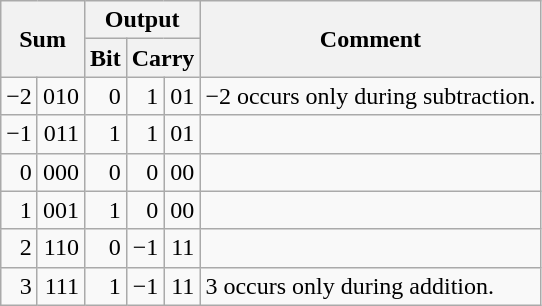<table class="wikitable" style="text-align:right;">
<tr>
<th colspan=2 rowspan=2>Sum</th>
<th colspan=3>Output</th>
<th rowspan=2>Comment</th>
</tr>
<tr>
<th>Bit</th>
<th colspan=2>Carry</th>
</tr>
<tr>
<td>−2</td>
<td>010</td>
<td>0</td>
<td>1</td>
<td>01</td>
<td style="text-align:left;">−2 occurs only during subtraction.</td>
</tr>
<tr>
<td>−1</td>
<td>011</td>
<td>1</td>
<td>1</td>
<td>01</td>
<td style="text-align:left;"></td>
</tr>
<tr>
<td>0</td>
<td>000</td>
<td>0</td>
<td>0</td>
<td>00</td>
<td style="text-align:left;"></td>
</tr>
<tr>
<td>1</td>
<td>001</td>
<td>1</td>
<td>0</td>
<td>00</td>
<td style="text-align:left;"></td>
</tr>
<tr>
<td>2</td>
<td>110</td>
<td>0</td>
<td>−1</td>
<td>11</td>
<td style="text-align:left;"></td>
</tr>
<tr>
<td>3</td>
<td>111</td>
<td>1</td>
<td>−1</td>
<td>11</td>
<td style="text-align:left;">3 occurs only during addition.</td>
</tr>
</table>
